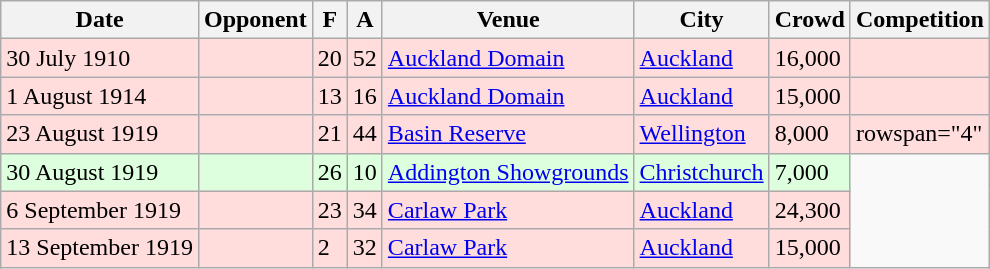<table class="wikitable sortable">
<tr>
<th>Date</th>
<th>Opponent</th>
<th>F</th>
<th>A</th>
<th>Venue</th>
<th>City</th>
<th>Crowd</th>
<th>Competition</th>
</tr>
<tr style="background:#ffdddd;">
<td>30 July 1910</td>
<td></td>
<td>20</td>
<td>52</td>
<td><a href='#'>Auckland Domain</a></td>
<td><a href='#'>Auckland</a></td>
<td>16,000</td>
<td></td>
</tr>
<tr style="background:#ffdddd;">
<td>1 August 1914</td>
<td></td>
<td>13</td>
<td>16</td>
<td><a href='#'>Auckland Domain</a></td>
<td><a href='#'>Auckland</a></td>
<td>15,000</td>
<td></td>
</tr>
<tr style="background:#ffdddd;">
<td>23 August 1919</td>
<td></td>
<td>21</td>
<td>44</td>
<td><a href='#'>Basin Reserve</a></td>
<td><a href='#'>Wellington</a></td>
<td>8,000</td>
<td>rowspan="4" </td>
</tr>
<tr style="background:#ddffdd;">
<td>30 August 1919</td>
<td></td>
<td>26</td>
<td>10</td>
<td><a href='#'>Addington Showgrounds</a></td>
<td><a href='#'>Christchurch</a></td>
<td>7,000</td>
</tr>
<tr style="background:#ffdddd;">
<td>6 September 1919</td>
<td></td>
<td>23</td>
<td>34</td>
<td><a href='#'>Carlaw Park</a></td>
<td><a href='#'>Auckland</a></td>
<td>24,300</td>
</tr>
<tr style="background:#ffdddd;">
<td>13 September 1919</td>
<td></td>
<td>2</td>
<td>32</td>
<td><a href='#'>Carlaw Park</a></td>
<td><a href='#'>Auckland</a></td>
<td>15,000</td>
</tr>
</table>
